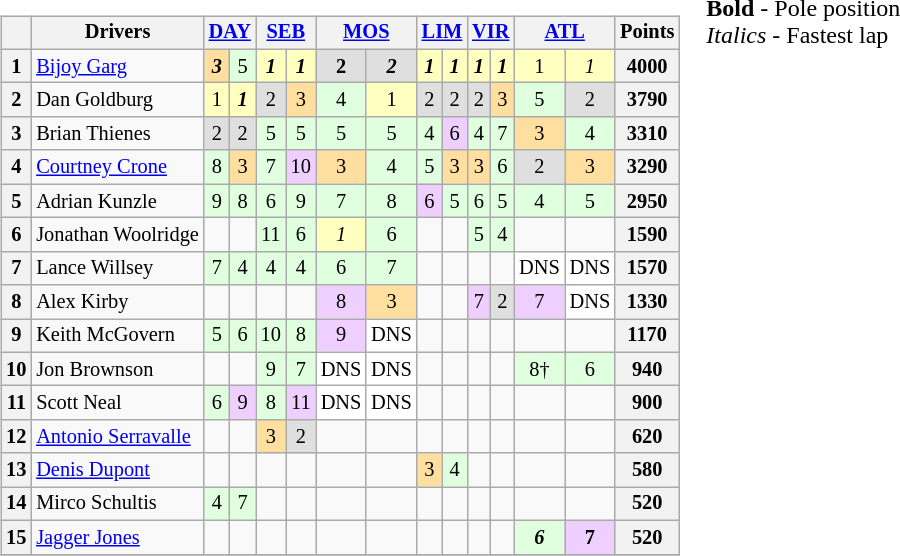<table valign="top">
<tr>
<td valign="top"><br><table class="wikitable" style="font-size:85%; text-align:center">
<tr>
<th></th>
<th>Drivers</th>
<th colspan=2><a href='#'>DAY</a><br></th>
<th colspan=2><a href='#'>SEB</a><br></th>
<th colspan=2><a href='#'>MOS</a><br></th>
<th colspan=2><a href='#'>LIM</a><br></th>
<th colspan=2><a href='#'>VIR</a><br></th>
<th colspan=2><a href='#'>ATL</a><br></th>
<th>Points</th>
</tr>
<tr>
<th>1</th>
<td align=left> <a href='#'>Bijoy Garg</a></td>
<td style="background:#ffdf9f;"><strong><em>3</em></strong></td>
<td style="background:#dfffdf;">5</td>
<td style="background:#ffffbf;"><strong><em>1</em></strong></td>
<td style="background:#ffffbf;"><strong><em>1</em></strong></td>
<td style="background:#dfdfdf;"><strong>2</strong></td>
<td style="background:#dfdfdf;"><strong><em>2</em></strong></td>
<td style="background:#ffffbf;"><strong><em>1</em></strong></td>
<td style="background:#ffffbf;"><strong><em>1</em></strong></td>
<td style="background:#ffffbf;"><strong><em>1</em></strong></td>
<td style="background:#ffffbf;"><strong><em>1</em></strong></td>
<td style="background:#ffffbf;">1</td>
<td style="background:#ffffbf;"><em>1</em></td>
<th>4000</th>
</tr>
<tr>
<th>2</th>
<td align=left> Dan Goldburg</td>
<td style="background:#ffffbf;">1</td>
<td style="background:#ffffbf;"><strong><em>1</em></strong></td>
<td style="background:#dfdfdf;">2</td>
<td style="background:#ffdf9f;">3</td>
<td style="background:#dfffdf;">4</td>
<td style="background:#ffffbf;">1</td>
<td style="background:#dfdfdf;">2</td>
<td style="background:#dfdfdf;">2</td>
<td style="background:#dfdfdf;">2</td>
<td style="background:#ffdf9f;">3</td>
<td style="background:#dfffdf;">5</td>
<td style="background:#dfdfdf;">2</td>
<th>3790</th>
</tr>
<tr>
<th>3</th>
<td align=left> Brian Thienes</td>
<td style="background:#dfdfdf;">2</td>
<td style="background:#dfdfdf;">2</td>
<td style="background:#dfffdf;">5</td>
<td style="background:#dfffdf;">5</td>
<td style="background:#dfffdf;">5</td>
<td style="background:#dfffdf;">5</td>
<td style="background:#dfffdf;">4</td>
<td style="background:#efcfff;">6</td>
<td style="background:#dfffdf;">4</td>
<td style="background:#dfffdf;">7</td>
<td style="background:#ffdf9f;">3</td>
<td style="background:#dfffdf;">4</td>
<th>3310</th>
</tr>
<tr>
<th>4</th>
<td align=left> <a href='#'>Courtney Crone</a></td>
<td style="background:#dfffdf;">8</td>
<td style="background:#ffdf9f;">3</td>
<td style="background:#dfffdf;">7</td>
<td style="background:#efcfff;">10</td>
<td style="background:#ffdf9f;">3</td>
<td style="background:#dfffdf;">4</td>
<td style="background:#dfffdf;">5</td>
<td style="background:#ffdf9f;">3</td>
<td style="background:#ffdf9f;">3</td>
<td style="background:#dfffdf;">6</td>
<td style="background:#dfdfdf;">2</td>
<td style="background:#ffdf9f;">3</td>
<th>3290</th>
</tr>
<tr>
<th>5</th>
<td align=left> Adrian Kunzle</td>
<td style="background:#dfffdf;">9</td>
<td style="background:#dfffdf;">8</td>
<td style="background:#dfffdf;">6</td>
<td style="background:#dfffdf;">9</td>
<td style="background:#dfffdf;">7</td>
<td style="background:#dfffdf;">8</td>
<td style="background:#efcfff;">6</td>
<td style="background:#dfffdf;">5</td>
<td style="background:#dfffdf;">6</td>
<td style="background:#dfffdf;">5</td>
<td style="background:#dfffdf;">4</td>
<td style="background:#dfffdf;">5</td>
<th>2950</th>
</tr>
<tr>
<th>6</th>
<td align=left> Jonathan Woolridge</td>
<td></td>
<td></td>
<td style="background:#dfffdf;">11</td>
<td style="background:#dfffdf;">6</td>
<td style="background:#ffffbf;"><em>1</em></td>
<td style="background:#dfffdf;">6</td>
<td></td>
<td></td>
<td style="background:#dfffdf;">5</td>
<td style="background:#dfffdf;">4</td>
<td></td>
<td></td>
<th>1590</th>
</tr>
<tr>
<th>7</th>
<td align=left> Lance Willsey</td>
<td style="background:#dfffdf;">7</td>
<td style="background:#dfffdf;">4</td>
<td style="background:#dfffdf;">4</td>
<td style="background:#dfffdf;">4</td>
<td style="background:#dfffdf;">6</td>
<td style="background:#dfffdf;">7</td>
<td></td>
<td></td>
<td></td>
<td></td>
<td style="background:#ffffff;">DNS</td>
<td style="background:#ffffff;">DNS</td>
<th>1570</th>
</tr>
<tr>
<th>8</th>
<td align=left> Alex Kirby</td>
<td></td>
<td></td>
<td></td>
<td></td>
<td style="background:#efcfff;">8</td>
<td style="background:#ffdf9f;">3</td>
<td></td>
<td></td>
<td style="background:#efcfff;">7</td>
<td style="background:#dfdfdf;">2</td>
<td style="background:#efcfff;">7</td>
<td style="background:#ffffff;">DNS</td>
<th>1330</th>
</tr>
<tr>
<th>9</th>
<td align=left nowrap> Keith McGovern</td>
<td style="background:#dfffdf;">5</td>
<td style="background:#dfffdf;">6</td>
<td style="background:#dfffdf;">10</td>
<td style="background:#dfffdf;">8</td>
<td style="background:#efcfff;">9</td>
<td style="background:#ffffff;">DNS</td>
<td></td>
<td></td>
<td></td>
<td></td>
<td></td>
<td></td>
<th>1170</th>
</tr>
<tr>
<th>10</th>
<td align=left> Jon Brownson</td>
<td></td>
<td></td>
<td style="background:#dfffdf;">9</td>
<td style="background:#dfffdf;">7</td>
<td style="background:#ffffff;">DNS</td>
<td style="background:#ffffff;">DNS</td>
<td></td>
<td></td>
<td></td>
<td></td>
<td style="background:#dfffdf;">8†</td>
<td style="background:#dfffdf;">6</td>
<th>940</th>
</tr>
<tr>
<th>11</th>
<td align=left> Scott Neal</td>
<td style="background:#dfffdf;">6</td>
<td style="background:#efcfff;">9</td>
<td style="background:#dfffdf;">8</td>
<td style="background:#efcfff;">11</td>
<td style="background:#ffffff;">DNS</td>
<td style="background:#ffffff;">DNS</td>
<td></td>
<td></td>
<td></td>
<td></td>
<td></td>
<td></td>
<th>900</th>
</tr>
<tr>
<th>12</th>
<td align=left> <a href='#'>Antonio Serravalle</a></td>
<td></td>
<td></td>
<td style="background:#ffdf9f;">3</td>
<td style="background:#dfdfdf;">2</td>
<td></td>
<td></td>
<td></td>
<td></td>
<td></td>
<td></td>
<td></td>
<td></td>
<th>620</th>
</tr>
<tr>
<th>13</th>
<td align=left> <a href='#'>Denis Dupont</a></td>
<td></td>
<td></td>
<td></td>
<td></td>
<td></td>
<td></td>
<td style="background:#ffdf9f;">3</td>
<td style="background:#dfffdf;">4</td>
<td></td>
<td></td>
<td></td>
<td></td>
<th>580</th>
</tr>
<tr>
<th>14</th>
<td align=left> Mirco Schultis</td>
<td style="background:#dfffdf;">4</td>
<td style="background:#dfffdf;">7</td>
<td></td>
<td></td>
<td></td>
<td></td>
<td></td>
<td></td>
<td></td>
<td></td>
<td></td>
<td></td>
<th>520</th>
</tr>
<tr>
<th>15</th>
<td align=left> <a href='#'>Jagger Jones</a></td>
<td></td>
<td></td>
<td></td>
<td></td>
<td></td>
<td></td>
<td></td>
<td></td>
<td></td>
<td></td>
<td style="background:#dfffdf;"><strong><em>6</em></strong></td>
<td style="background:#efcfff;"><strong>7</strong></td>
<th>520</th>
</tr>
<tr>
</tr>
</table>
</td>
<td valign="top"><br><span><strong>Bold</strong> - Pole position</span><br><span><em>Italics</em> - Fastest lap</span></td>
</tr>
</table>
